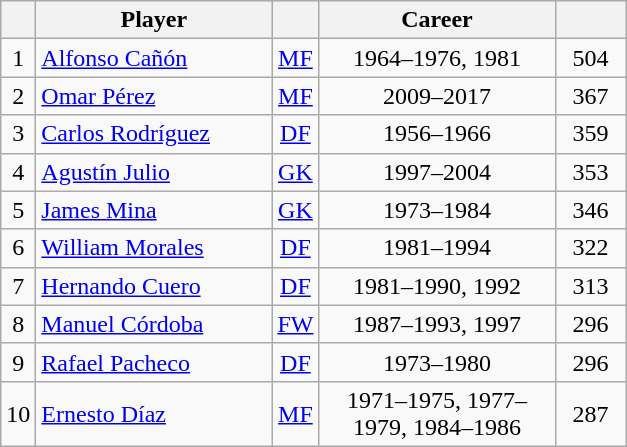<table class="wikitable sortable" style="text-align:center">
<tr>
<th style="width:5px;"></th>
<th style="width:150px;">Player</th>
<th style="width:20px;"></th>
<th style="width:150px;">Career</th>
<th style="width:40px;"></th>
</tr>
<tr>
<td>1</td>
<td align=left> <a href='#'>Alfonso Cañón</a></td>
<td><a href='#'>MF</a></td>
<td>1964–1976, 1981</td>
<td>504</td>
</tr>
<tr>
<td>2</td>
<td align=left> <a href='#'>Omar Pérez</a></td>
<td><a href='#'>MF</a></td>
<td>2009–2017</td>
<td>367</td>
</tr>
<tr>
<td>3</td>
<td align=left> <a href='#'>Carlos Rodríguez</a></td>
<td><a href='#'>DF</a></td>
<td>1956–1966</td>
<td>359</td>
</tr>
<tr>
<td>4</td>
<td align=left> <a href='#'>Agustín Julio</a></td>
<td><a href='#'>GK</a></td>
<td>1997–2004</td>
<td>353</td>
</tr>
<tr>
<td>5</td>
<td align=left> <a href='#'>James Mina</a></td>
<td><a href='#'>GK</a></td>
<td>1973–1984</td>
<td>346</td>
</tr>
<tr>
<td>6</td>
<td align=left> <a href='#'>William Morales</a></td>
<td><a href='#'>DF</a></td>
<td>1981–1994</td>
<td>322</td>
</tr>
<tr>
<td>7</td>
<td align=left> <a href='#'>Hernando Cuero</a></td>
<td><a href='#'>DF</a></td>
<td>1981–1990, 1992</td>
<td>313</td>
</tr>
<tr>
<td>8</td>
<td align=left> <a href='#'>Manuel Córdoba</a></td>
<td><a href='#'>FW</a></td>
<td>1987–1993, 1997</td>
<td>296</td>
</tr>
<tr>
<td>9</td>
<td align=left> <a href='#'>Rafael Pacheco</a></td>
<td><a href='#'>DF</a></td>
<td>1973–1980</td>
<td>296</td>
</tr>
<tr>
<td>10</td>
<td align=left> <a href='#'>Ernesto Díaz</a></td>
<td><a href='#'>MF</a></td>
<td>1971–1975, 1977–1979, 1984–1986</td>
<td>287</td>
</tr>
</table>
